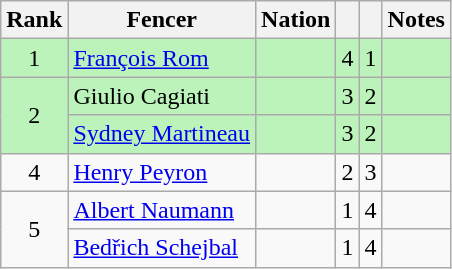<table class="wikitable sortable" style="text-align:center">
<tr>
<th>Rank</th>
<th>Fencer</th>
<th>Nation</th>
<th></th>
<th></th>
<th>Notes</th>
</tr>
<tr bgcolor=bbf3bb>
<td>1</td>
<td align=left><a href='#'>François Rom</a></td>
<td align=left></td>
<td>4</td>
<td>1</td>
<td></td>
</tr>
<tr bgcolor=bbf3bb>
<td rowspan=2>2</td>
<td align=left>Giulio Cagiati</td>
<td align=left></td>
<td>3</td>
<td>2</td>
<td></td>
</tr>
<tr bgcolor=bbf3bb>
<td align=left><a href='#'>Sydney Martineau</a></td>
<td align=left></td>
<td>3</td>
<td>2</td>
<td></td>
</tr>
<tr>
<td>4</td>
<td align=left><a href='#'>Henry Peyron</a></td>
<td align=left></td>
<td>2</td>
<td>3</td>
<td></td>
</tr>
<tr>
<td rowspan=2>5</td>
<td align=left><a href='#'>Albert Naumann</a></td>
<td align=left></td>
<td>1</td>
<td>4</td>
<td></td>
</tr>
<tr>
<td align=left><a href='#'>Bedřich Schejbal</a></td>
<td align=left></td>
<td>1</td>
<td>4</td>
<td></td>
</tr>
</table>
